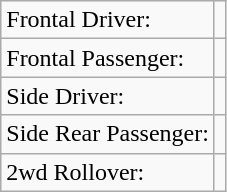<table class="wikitable">
<tr>
<td>Frontal Driver:</td>
<td></td>
</tr>
<tr>
<td>Frontal Passenger:</td>
<td></td>
</tr>
<tr>
<td>Side Driver:</td>
<td></td>
</tr>
<tr>
<td>Side Rear Passenger:</td>
<td></td>
</tr>
<tr>
<td>2wd Rollover:</td>
<td></td>
</tr>
</table>
